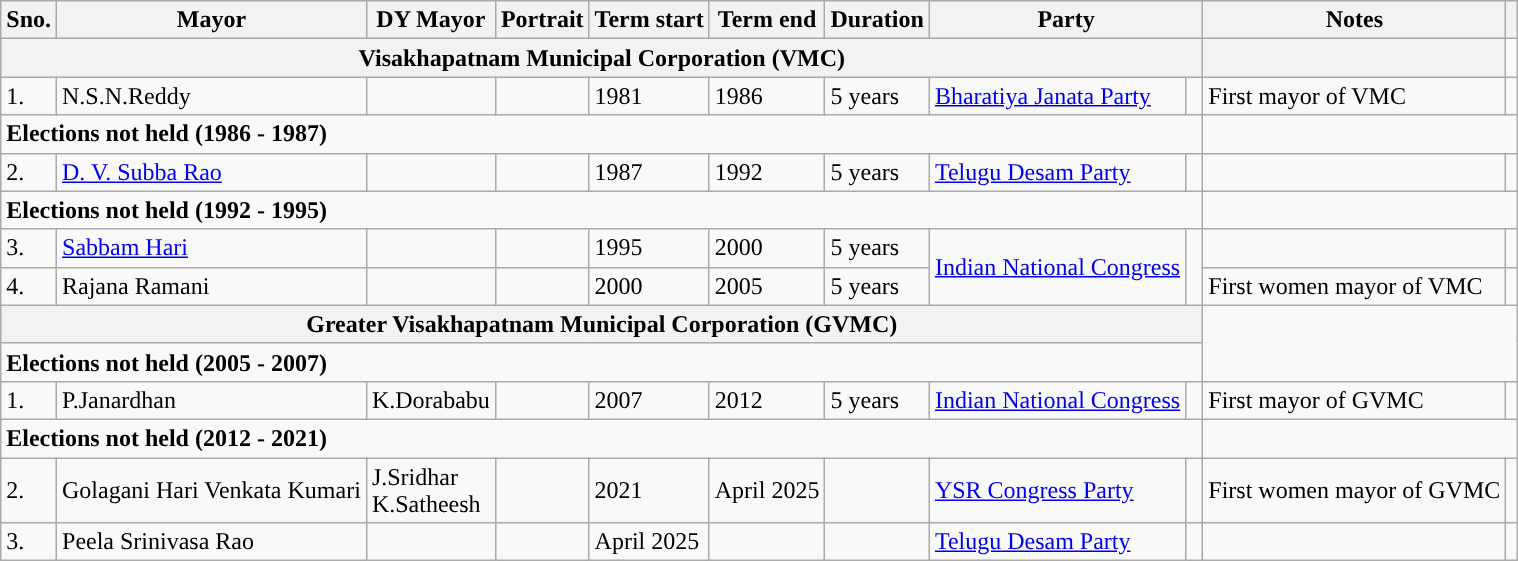<table class="wikitable sortable">
<tr>
<th>Sno.</th>
<th>Mayor</th>
<th>DY Mayor</th>
<th>Portrait</th>
<th>Term start</th>
<th>Term end</th>
<th>Duration</th>
<th colspan=2>Party</th>
<th>Notes</th>
<th></th>
</tr>
<tr>
<th colspan="9">Visakhapatnam Municipal Corporation (VMC)</th>
<th></th>
</tr>
<tr>
<td>1.</td>
<td>N.S.N.Reddy</td>
<td></td>
<td></td>
<td>1981</td>
<td>1986</td>
<td>5 years</td>
<td rowspan="1"><a href='#'>Bharatiya Janata Party</a></td>
<td rowspan="1" width="4px" style="background-color: "></td>
<td>First mayor of VMC</td>
<td></td>
</tr>
<tr>
<td colspan="9"><strong>Elections not held (1986 - 1987)</strong></td>
</tr>
<tr>
<td>2.</td>
<td><a href='#'>D. V. Subba Rao</a></td>
<td></td>
<td></td>
<td>1987</td>
<td>1992</td>
<td>5 years</td>
<td rowspan="1"><a href='#'>Telugu Desam Party</a></td>
<td rowspan="1" width="4px" style="background-color: "></td>
<td></td>
<td></td>
</tr>
<tr>
<td colspan="9"><strong>Elections not held (1992 - 1995)</strong></td>
</tr>
<tr>
<td>3.</td>
<td><a href='#'>Sabbam Hari</a></td>
<td></td>
<td></td>
<td>1995</td>
<td>2000</td>
<td>5 years</td>
<td rowspan="2"><a href='#'>Indian National Congress</a></td>
<td rowspan="2" width="4px" style="background-color: "></td>
<td></td>
<td></td>
</tr>
<tr>
<td>4.</td>
<td>Rajana Ramani</td>
<td></td>
<td></td>
<td>2000</td>
<td>2005</td>
<td>5 years</td>
<td>First women mayor of VMC</td>
<td></td>
</tr>
<tr>
<th colspan="9">Greater Visakhapatnam Municipal Corporation (GVMC)</th>
</tr>
<tr>
<td colspan="9"><strong>Elections not held (2005 - 2007)</strong></td>
</tr>
<tr>
<td>1.</td>
<td>P.Janardhan</td>
<td>K.Dorababu</td>
<td></td>
<td>2007</td>
<td>2012</td>
<td>5 years</td>
<td><a href='#'>Indian National Congress</a></td>
<td rowspan=1 width="4px" style="background-color: "></td>
<td>First mayor of GVMC</td>
<td></td>
</tr>
<tr>
<td colspan="9"><strong>Elections not held (2012 - 2021)</strong></td>
</tr>
<tr>
<td>2.</td>
<td>Golagani Hari Venkata Kumari</td>
<td>J.Sridhar <br> K.Satheesh</td>
<td></td>
<td>2021</td>
<td>April 2025</td>
<td></td>
<td><a href='#'>YSR Congress Party</a></td>
<td rowspan=1 width="4px" style="background-color: "></td>
<td>First women mayor of GVMC</td>
<td></td>
</tr>
<tr>
<td>3.</td>
<td>Peela Srinivasa Rao</td>
<td></td>
<td></td>
<td>April 2025</td>
<td></td>
<td></td>
<td rowspan="1"><a href='#'>Telugu Desam Party</a></td>
<td></td>
<td></td>
<td></td>
</tr>
</table>
